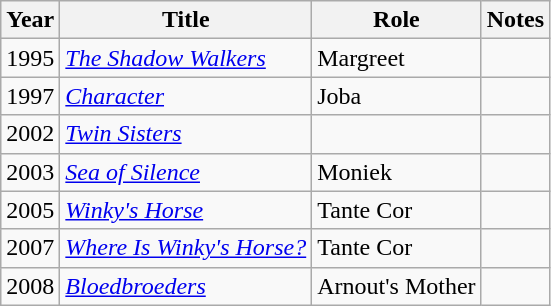<table class="wikitable sortable">
<tr>
<th>Year</th>
<th>Title</th>
<th>Role</th>
<th class="unsortable">Notes</th>
</tr>
<tr>
<td>1995</td>
<td><em><a href='#'>The Shadow Walkers</a></em></td>
<td>Margreet</td>
<td></td>
</tr>
<tr>
<td>1997</td>
<td><em><a href='#'>Character</a></em></td>
<td>Joba</td>
<td></td>
</tr>
<tr>
<td>2002</td>
<td><em><a href='#'>Twin Sisters</a></em></td>
<td></td>
<td></td>
</tr>
<tr>
<td>2003</td>
<td><em><a href='#'>Sea of Silence</a></em></td>
<td>Moniek</td>
<td></td>
</tr>
<tr>
<td>2005</td>
<td><em><a href='#'>Winky's Horse</a></em></td>
<td>Tante Cor</td>
<td></td>
</tr>
<tr ]>
<td>2007</td>
<td><em><a href='#'>Where Is Winky's Horse?</a></em></td>
<td>Tante Cor</td>
<td></td>
</tr>
<tr>
<td>2008</td>
<td><em><a href='#'>Bloedbroeders</a></em></td>
<td>Arnout's Mother</td>
<td></td>
</tr>
</table>
